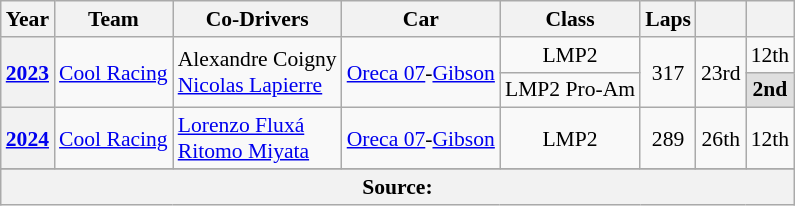<table class="wikitable" style="text-align:center; font-size:90%">
<tr>
<th>Year</th>
<th>Team</th>
<th>Co-Drivers</th>
<th>Car</th>
<th>Class</th>
<th>Laps</th>
<th></th>
<th></th>
</tr>
<tr>
<th rowspan="2"><a href='#'>2023</a></th>
<td align="left" rowspan="2" nowrap> <a href='#'>Cool Racing</a></td>
<td align="left" rowspan="2" nowrap> Alexandre Coigny<br> <a href='#'>Nicolas Lapierre</a></td>
<td align="left" rowspan="2" nowrap><a href='#'>Oreca 07</a>-<a href='#'>Gibson</a></td>
<td>LMP2</td>
<td rowspan="2">317</td>
<td rowspan="2">23rd</td>
<td>12th</td>
</tr>
<tr>
<td>LMP2 Pro-Am</td>
<td style="background:#DFDFDF;"><strong>2nd</strong></td>
</tr>
<tr>
<th><a href='#'>2024</a></th>
<td align="left" nowrap> <a href='#'>Cool Racing</a></td>
<td align="left" nowrap> <a href='#'>Lorenzo Fluxá</a><br> <a href='#'>Ritomo Miyata</a></td>
<td align="left" nowrap><a href='#'>Oreca 07</a>-<a href='#'>Gibson</a></td>
<td>LMP2</td>
<td>289</td>
<td>26th</td>
<td>12th</td>
</tr>
<tr>
</tr>
<tr>
<th colspan="8">Source:</th>
</tr>
</table>
